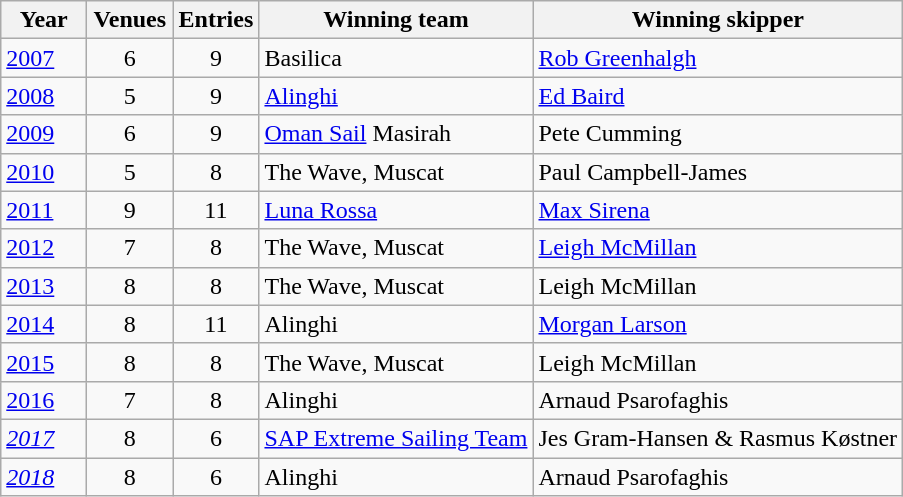<table class="wikitable">
<tr>
<th width="50">Year</th>
<th width="50">Venues</th>
<th width="50">Entries</th>
<th>Winning team</th>
<th>Winning skipper</th>
</tr>
<tr>
<td><a href='#'>2007</a></td>
<td align=center>6</td>
<td align=center>9</td>
<td> Basilica</td>
<td> <a href='#'>Rob Greenhalgh</a></td>
</tr>
<tr>
<td><a href='#'>2008</a></td>
<td align=center>5</td>
<td align=center>9</td>
<td> <a href='#'>Alinghi</a></td>
<td> <a href='#'>Ed Baird</a></td>
</tr>
<tr>
<td><a href='#'>2009</a></td>
<td align=center>6</td>
<td align=center>9</td>
<td> <a href='#'>Oman Sail</a> Masirah</td>
<td> Pete Cumming</td>
</tr>
<tr>
<td><a href='#'>2010</a></td>
<td align=center>5</td>
<td align=center>8</td>
<td> The Wave, Muscat</td>
<td> Paul Campbell-James</td>
</tr>
<tr>
<td><a href='#'>2011</a></td>
<td align=center>9</td>
<td align=center>11</td>
<td> <a href='#'>Luna Rossa</a></td>
<td> <a href='#'>Max Sirena</a></td>
</tr>
<tr>
<td><a href='#'>2012</a></td>
<td align=center>7</td>
<td align=center>8</td>
<td> The Wave, Muscat</td>
<td> <a href='#'>Leigh McMillan</a></td>
</tr>
<tr>
<td><a href='#'>2013</a></td>
<td align=center>8</td>
<td align=center>8</td>
<td> The Wave, Muscat</td>
<td> Leigh McMillan</td>
</tr>
<tr>
<td><a href='#'>2014</a></td>
<td align=center>8</td>
<td align=center>11</td>
<td> Alinghi</td>
<td> <a href='#'>Morgan Larson</a></td>
</tr>
<tr>
<td><a href='#'>2015</a></td>
<td align=center>8</td>
<td align=center>8</td>
<td> The Wave, Muscat</td>
<td> Leigh McMillan</td>
</tr>
<tr>
<td><a href='#'>2016</a></td>
<td align=center>7</td>
<td align=center>8</td>
<td> Alinghi</td>
<td> Arnaud Psarofaghis</td>
</tr>
<tr>
<td><em><a href='#'>2017</a></em></td>
<td align=center>8</td>
<td align=center>6</td>
<td> <a href='#'>SAP Extreme Sailing Team</a></td>
<td> Jes Gram-Hansen & Rasmus Køstner</td>
</tr>
<tr>
<td><em><a href='#'>2018</a></em></td>
<td align=center>8</td>
<td align=center>6</td>
<td> Alinghi</td>
<td> Arnaud Psarofaghis</td>
</tr>
</table>
